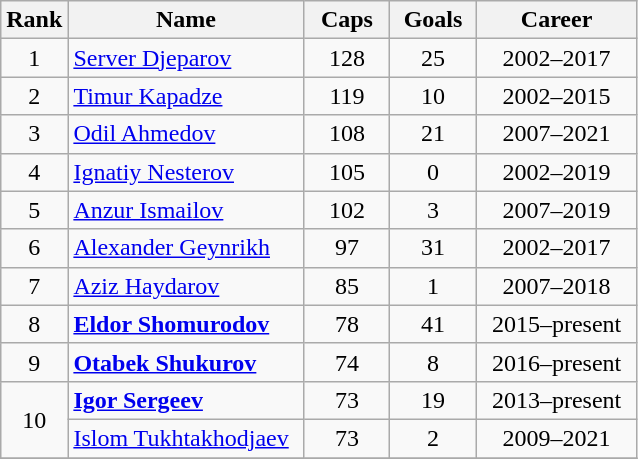<table class="wikitable sortable" style="text-align: center">
<tr>
<th width=30>Rank</th>
<th width=150>Name</th>
<th width=50>Caps</th>
<th width=50>Goals</th>
<th width=100>Career</th>
</tr>
<tr>
<td>1</td>
<td align=left><a href='#'>Server Djeparov</a></td>
<td>128</td>
<td>25</td>
<td>2002–2017</td>
</tr>
<tr>
<td>2</td>
<td align=left><a href='#'>Timur Kapadze</a></td>
<td>119</td>
<td>10</td>
<td>2002–2015</td>
</tr>
<tr>
<td>3</td>
<td align=left><a href='#'>Odil Ahmedov</a></td>
<td>108</td>
<td>21</td>
<td>2007–2021</td>
</tr>
<tr>
<td>4</td>
<td align=left><a href='#'>Ignatiy Nesterov</a></td>
<td>105</td>
<td>0</td>
<td>2002–2019</td>
</tr>
<tr>
<td>5</td>
<td align=left><a href='#'>Anzur Ismailov</a></td>
<td>102</td>
<td>3</td>
<td>2007–2019</td>
</tr>
<tr>
<td>6</td>
<td align=left><a href='#'>Alexander Geynrikh</a></td>
<td>97</td>
<td>31</td>
<td>2002–2017</td>
</tr>
<tr>
<td>7</td>
<td align=left><a href='#'>Aziz Haydarov</a></td>
<td>85</td>
<td>1</td>
<td>2007–2018</td>
</tr>
<tr>
<td>8</td>
<td align=left><strong><a href='#'>Eldor Shomurodov</a></strong></td>
<td>78</td>
<td>41</td>
<td>2015–present</td>
</tr>
<tr>
<td>9</td>
<td align=left><strong><a href='#'>Otabek Shukurov</a></strong></td>
<td>74</td>
<td>8</td>
<td>2016–present</td>
</tr>
<tr>
<td rowspan=2>10</td>
<td align=left><strong><a href='#'>Igor Sergeev</a></strong></td>
<td>73</td>
<td>19</td>
<td>2013–present</td>
</tr>
<tr>
<td align=left><a href='#'>Islom Tukhtakhodjaev</a></td>
<td>73</td>
<td>2</td>
<td>2009–2021</td>
</tr>
<tr>
</tr>
</table>
